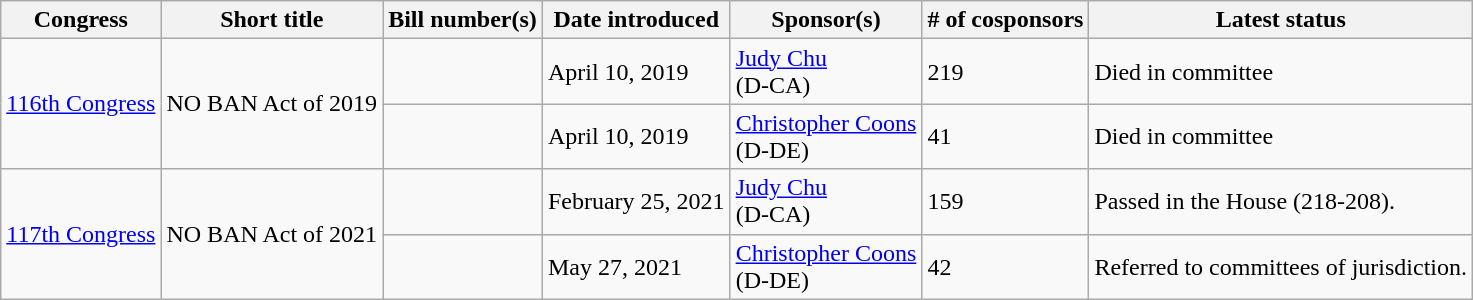<table class="wikitable">
<tr>
<th>Congress</th>
<th>Short title</th>
<th>Bill number(s)</th>
<th>Date introduced</th>
<th>Sponsor(s)</th>
<th># of cosponsors</th>
<th>Latest status</th>
</tr>
<tr>
<td rowspan="2"><a href='#'>116th Congress</a></td>
<td rowspan="2">NO BAN Act of 2019</td>
<td></td>
<td>April 10, 2019</td>
<td><a href='#'>Judy Chu</a><br>(D-CA)</td>
<td>219</td>
<td>Died in committee</td>
</tr>
<tr>
<td></td>
<td>April 10, 2019</td>
<td><a href='#'>Christopher Coons</a><br>(D-DE)</td>
<td>41</td>
<td>Died in committee</td>
</tr>
<tr>
<td rowspan="2"><a href='#'>117th Congress</a></td>
<td rowspan="2">NO BAN Act of 2021</td>
<td></td>
<td>February 25, 2021</td>
<td><a href='#'>Judy Chu</a><br>(D-CA)</td>
<td>159</td>
<td>Passed in the House (218-208).</td>
</tr>
<tr>
<td></td>
<td>May 27, 2021</td>
<td><a href='#'>Christopher Coons</a><br>(D-DE)</td>
<td>42</td>
<td>Referred to committees of jurisdiction.</td>
</tr>
</table>
